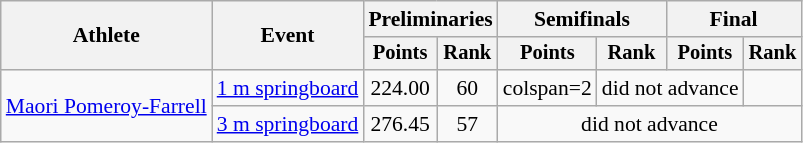<table class="wikitable" style="text-align:center; font-size:90%;">
<tr>
<th rowspan=2>Athlete</th>
<th rowspan=2>Event</th>
<th colspan=2>Preliminaries</th>
<th colspan=2>Semifinals</th>
<th colspan=2>Final</th>
</tr>
<tr style="font-size:95%">
<th>Points</th>
<th>Rank</th>
<th>Points</th>
<th>Rank</th>
<th>Points</th>
<th>Rank</th>
</tr>
<tr>
<td align=left rowspan=2><a href='#'>Maori Pomeroy-Farrell</a></td>
<td align=left><a href='#'>1 m springboard</a></td>
<td>224.00</td>
<td>60</td>
<td>colspan=2 </td>
<td colspan=2>did not advance</td>
</tr>
<tr>
<td align=left><a href='#'>3 m springboard</a></td>
<td>276.45</td>
<td>57</td>
<td colspan=4>did not advance</td>
</tr>
</table>
